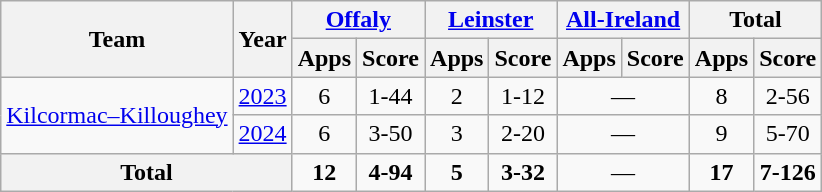<table class="wikitable" style="text-align:center">
<tr>
<th rowspan="2">Team</th>
<th rowspan="2">Year</th>
<th colspan="2"><a href='#'>Offaly</a></th>
<th colspan="2"><a href='#'>Leinster</a></th>
<th colspan="2"><a href='#'>All-Ireland</a></th>
<th colspan="2">Total</th>
</tr>
<tr>
<th>Apps</th>
<th>Score</th>
<th>Apps</th>
<th>Score</th>
<th>Apps</th>
<th>Score</th>
<th>Apps</th>
<th>Score</th>
</tr>
<tr>
<td rowspan="2"><a href='#'>Kilcormac–Killoughey</a></td>
<td><a href='#'>2023</a></td>
<td>6</td>
<td>1-44</td>
<td>2</td>
<td>1-12</td>
<td colspan=2>—</td>
<td>8</td>
<td>2-56</td>
</tr>
<tr>
<td><a href='#'>2024</a></td>
<td>6</td>
<td>3-50</td>
<td>3</td>
<td>2-20</td>
<td colspan=2>—</td>
<td>9</td>
<td>5-70</td>
</tr>
<tr>
<th colspan="2">Total</th>
<td><strong>12</strong></td>
<td><strong>4-94</strong></td>
<td><strong>5</strong></td>
<td><strong>3-32</strong></td>
<td colspan=2>—</td>
<td><strong>17</strong></td>
<td><strong>7-126</strong></td>
</tr>
</table>
